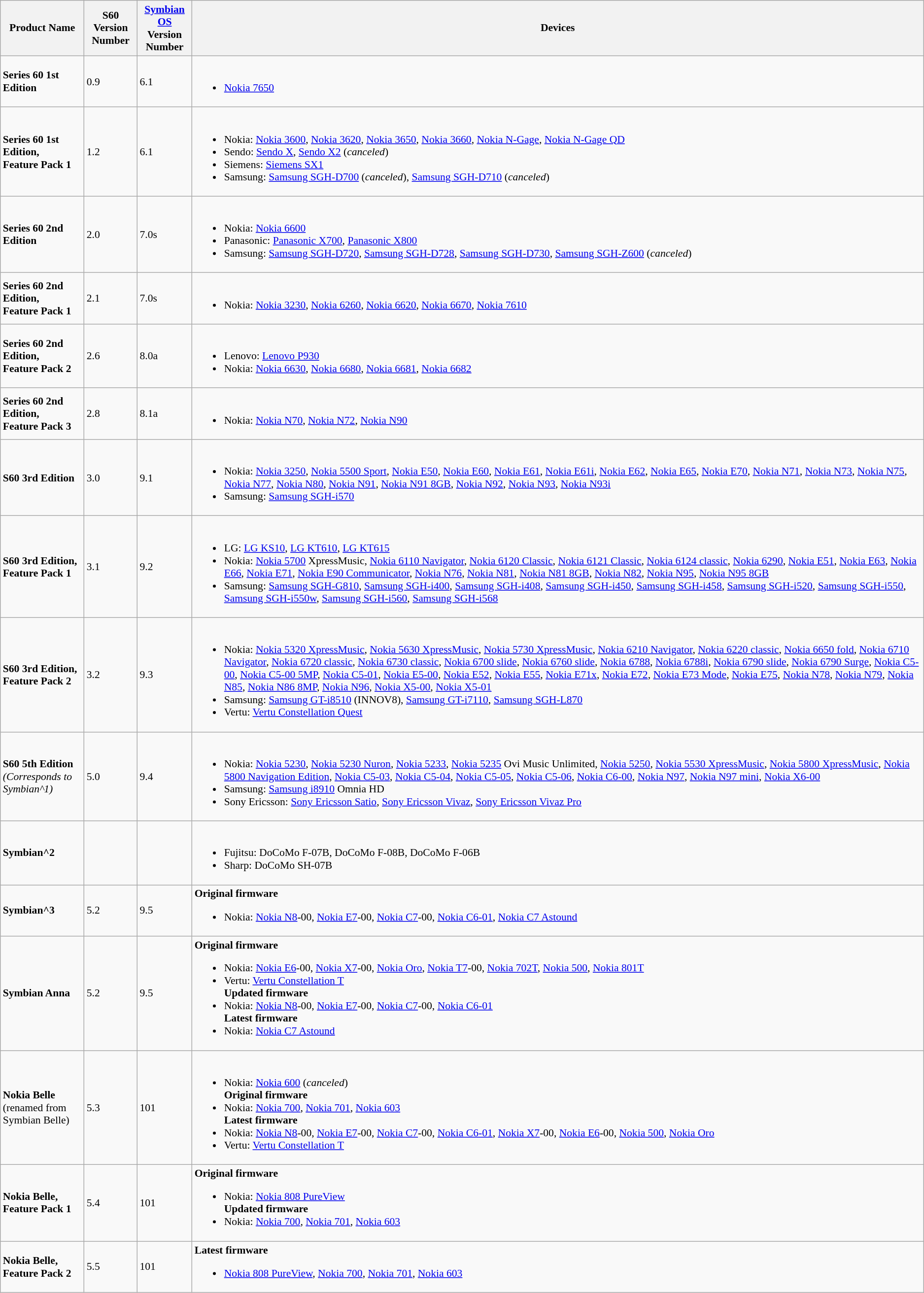<table class="wikitable sortable" style="min-width: 75%; font-size: 90%;">
<tr>
<th>Product Name</th>
<th>S60<br>Version Number</th>
<th><a href='#'>Symbian OS</a><br>Version Number</th>
<th>Devices</th>
</tr>
<tr>
<td><strong>Series 60 1st Edition</strong></td>
<td>0.9</td>
<td>6.1</td>
<td style="text-align:left;"><br><ul><li><a href='#'>Nokia 7650</a></li></ul></td>
</tr>
<tr>
<td><strong>Series 60 1st Edition,<br>Feature Pack 1</strong></td>
<td>1.2</td>
<td>6.1</td>
<td style="text-align:left;"><br><ul><li>Nokia: <a href='#'>Nokia 3600</a>, <a href='#'>Nokia 3620</a>, <a href='#'>Nokia 3650</a>, <a href='#'>Nokia 3660</a>, <a href='#'>Nokia N-Gage</a>, <a href='#'>Nokia N-Gage QD</a></li><li>Sendo: <a href='#'>Sendo X</a>, <a href='#'>Sendo X2</a> (<em>canceled</em>)</li><li>Siemens: <a href='#'>Siemens SX1</a></li><li>Samsung: <a href='#'>Samsung SGH-D700</a> (<em>canceled</em>), <a href='#'>Samsung SGH-D710</a> (<em>canceled</em>)</li></ul></td>
</tr>
<tr>
<td><strong>Series 60 2nd Edition</strong></td>
<td>2.0</td>
<td>7.0s</td>
<td style="text-align:left;"><br><ul><li>Nokia: <a href='#'>Nokia 6600</a></li><li>Panasonic: <a href='#'>Panasonic X700</a>, <a href='#'>Panasonic X800</a></li><li>Samsung: <a href='#'>Samsung SGH-D720</a>, <a href='#'>Samsung SGH-D728</a>, <a href='#'>Samsung SGH-D730</a>, <a href='#'>Samsung SGH-Z600</a> (<em>canceled</em>)</li></ul></td>
</tr>
<tr>
<td><strong>Series 60 2nd Edition,<br>Feature Pack 1</strong></td>
<td>2.1</td>
<td>7.0s</td>
<td style="text-align:left;"><br><ul><li>Nokia: <a href='#'>Nokia 3230</a>, <a href='#'>Nokia 6260</a>, <a href='#'>Nokia 6620</a>, <a href='#'>Nokia 6670</a>, <a href='#'>Nokia 7610</a></li></ul></td>
</tr>
<tr>
<td><strong>Series 60 2nd Edition,<br>Feature Pack 2</strong></td>
<td>2.6</td>
<td>8.0a</td>
<td style="text-align:left;"><br><ul><li>Lenovo: <a href='#'>Lenovo P930</a></li><li>Nokia: <a href='#'>Nokia 6630</a>, <a href='#'>Nokia 6680</a>, <a href='#'>Nokia 6681</a>, <a href='#'>Nokia 6682</a></li></ul></td>
</tr>
<tr>
<td><strong>Series 60 2nd Edition,<br>Feature Pack 3</strong></td>
<td>2.8</td>
<td>8.1a</td>
<td style="text-align:left;"><br><ul><li>Nokia: <a href='#'>Nokia N70</a>, <a href='#'>Nokia N72</a>, <a href='#'>Nokia N90</a></li></ul></td>
</tr>
<tr>
<td><strong>S60 3rd Edition</strong></td>
<td>3.0</td>
<td>9.1</td>
<td style="text-align:left;"><br><ul><li>Nokia: <a href='#'>Nokia 3250</a>, <a href='#'>Nokia 5500 Sport</a>, <a href='#'>Nokia E50</a>, <a href='#'>Nokia E60</a>, <a href='#'>Nokia E61</a>, <a href='#'>Nokia E61i</a>, <a href='#'>Nokia E62</a>, <a href='#'>Nokia E65</a>, <a href='#'>Nokia E70</a>, <a href='#'>Nokia N71</a>, <a href='#'>Nokia N73</a>, <a href='#'>Nokia N75</a>, <a href='#'>Nokia N77</a>, <a href='#'>Nokia N80</a>, <a href='#'>Nokia N91</a>, <a href='#'>Nokia N91 8GB</a>, <a href='#'>Nokia N92</a>, <a href='#'>Nokia N93</a>, <a href='#'>Nokia N93i</a></li><li>Samsung: <a href='#'>Samsung SGH-i570</a></li></ul></td>
</tr>
<tr>
<td><strong>S60 3rd Edition,<br>Feature Pack 1</strong></td>
<td>3.1</td>
<td>9.2</td>
<td style="text-align:left;"><br><ul><li>LG: <a href='#'>LG KS10</a>, <a href='#'>LG KT610</a>, <a href='#'>LG KT615</a></li><li>Nokia: <a href='#'>Nokia 5700</a> XpressMusic, <a href='#'>Nokia 6110 Navigator</a>, <a href='#'>Nokia 6120 Classic</a>, <a href='#'>Nokia 6121 Classic</a>, <a href='#'>Nokia 6124 classic</a>, <a href='#'>Nokia 6290</a>, <a href='#'>Nokia E51</a>, <a href='#'>Nokia E63</a>, <a href='#'>Nokia E66</a>, <a href='#'>Nokia E71</a>, <a href='#'>Nokia E90 Communicator</a>, <a href='#'>Nokia N76</a>, <a href='#'>Nokia N81</a>, <a href='#'>Nokia N81 8GB</a>, <a href='#'>Nokia N82</a>, <a href='#'>Nokia N95</a>, <a href='#'>Nokia N95 8GB</a></li><li>Samsung: <a href='#'>Samsung SGH-G810</a>, <a href='#'>Samsung SGH-i400</a>, <a href='#'>Samsung SGH-i408</a>, <a href='#'>Samsung SGH-i450</a>, <a href='#'>Samsung SGH-i458</a>, <a href='#'>Samsung SGH-i520</a>, <a href='#'>Samsung SGH-i550</a>, <a href='#'>Samsung SGH-i550w</a>, <a href='#'>Samsung SGH-i560</a>, <a href='#'>Samsung SGH-i568</a></li></ul></td>
</tr>
<tr>
<td><strong>S60 3rd Edition,<br>Feature Pack 2</strong></td>
<td>3.2</td>
<td>9.3</td>
<td style="text-align:left;"><br><ul><li>Nokia: <a href='#'>Nokia 5320 XpressMusic</a>, <a href='#'>Nokia 5630 XpressMusic</a>, <a href='#'>Nokia 5730 XpressMusic</a>, <a href='#'>Nokia 6210 Navigator</a>, <a href='#'>Nokia 6220 classic</a>, <a href='#'>Nokia 6650 fold</a>, <a href='#'>Nokia 6710 Navigator</a>, <a href='#'>Nokia 6720 classic</a>, <a href='#'>Nokia 6730 classic</a>, <a href='#'>Nokia 6700 slide</a>, <a href='#'>Nokia 6760 slide</a>, <a href='#'>Nokia 6788</a>, <a href='#'>Nokia 6788i</a>, <a href='#'>Nokia 6790 slide</a>, <a href='#'>Nokia 6790 Surge</a>, <a href='#'>Nokia C5-00</a>, <a href='#'>Nokia C5-00 5MP</a>, <a href='#'>Nokia C5-01</a>, <a href='#'>Nokia E5-00</a>, <a href='#'>Nokia E52</a>, <a href='#'>Nokia E55</a>, <a href='#'>Nokia E71x</a>, <a href='#'>Nokia E72</a>, <a href='#'>Nokia E73 Mode</a>, <a href='#'>Nokia E75</a>, <a href='#'>Nokia N78</a>, <a href='#'>Nokia N79</a>, <a href='#'>Nokia N85</a>, <a href='#'>Nokia N86 8MP</a>, <a href='#'>Nokia N96</a>, <a href='#'>Nokia X5-00</a>, <a href='#'>Nokia X5-01</a></li><li>Samsung: <a href='#'>Samsung GT-i8510</a> (INNOV8), <a href='#'>Samsung GT-i7110</a>, <a href='#'>Samsung SGH-L870</a></li><li>Vertu: <a href='#'>Vertu Constellation Quest</a></li></ul></td>
</tr>
<tr>
<td><strong>S60 5th Edition</strong><br><em>(Corresponds to Symbian^1)</em></td>
<td>5.0</td>
<td>9.4</td>
<td style="text-align:left;"><br><ul><li>Nokia: <a href='#'>Nokia 5230</a>, <a href='#'>Nokia 5230 Nuron</a>, <a href='#'>Nokia 5233</a>, <a href='#'>Nokia 5235</a> Ovi Music Unlimited, <a href='#'>Nokia 5250</a>, <a href='#'>Nokia 5530 XpressMusic</a>, <a href='#'>Nokia 5800 XpressMusic</a>, <a href='#'>Nokia 5800 Navigation Edition</a>, <a href='#'>Nokia C5-03</a>, <a href='#'>Nokia C5-04</a>, <a href='#'>Nokia C5-05</a>, <a href='#'>Nokia C5-06</a>, <a href='#'>Nokia C6-00</a>, <a href='#'>Nokia N97</a>, <a href='#'>Nokia N97 mini</a>, <a href='#'>Nokia X6-00</a></li><li>Samsung: <a href='#'>Samsung i8910</a> Omnia HD</li><li>Sony Ericsson: <a href='#'>Sony Ericsson Satio</a>, <a href='#'>Sony Ericsson Vivaz</a>, <a href='#'>Sony Ericsson Vivaz Pro</a></li></ul></td>
</tr>
<tr>
<td><strong>Symbian^2</strong></td>
<td></td>
<td></td>
<td style="text-align:left;"><br><ul><li>Fujitsu: DoCoMo F-07B, DoCoMo F-08B, DoCoMo F-06B</li><li>Sharp: DoCoMo SH-07B</li></ul></td>
</tr>
<tr>
<td><strong>Symbian^3</strong></td>
<td>5.2</td>
<td>9.5</td>
<td style="text-align:left;"><strong>Original firmware</strong><br><ul><li>Nokia: <a href='#'>Nokia N8</a>-00, <a href='#'>Nokia E7</a>-00, <a href='#'>Nokia C7</a>-00, <a href='#'>Nokia C6-01</a>, <a href='#'>Nokia C7 Astound</a></li></ul></td>
</tr>
<tr>
<td><strong>Symbian Anna</strong></td>
<td>5.2</td>
<td>9.5</td>
<td style="text-align:left;"><strong>Original firmware</strong><br><ul><li>Nokia: <a href='#'>Nokia E6</a>-00, <a href='#'>Nokia X7</a>-00, <a href='#'>Nokia Oro</a>, <a href='#'>Nokia T7</a>-00, <a href='#'>Nokia 702T</a>, <a href='#'>Nokia 500</a>, <a href='#'>Nokia 801T</a></li><li>Vertu: <a href='#'>Vertu Constellation T</a><br><strong>Updated firmware</strong></li><li>Nokia: <a href='#'>Nokia N8</a>-00, <a href='#'>Nokia E7</a>-00, <a href='#'>Nokia C7</a>-00, <a href='#'>Nokia C6-01</a><br><strong>Latest firmware</strong></li><li>Nokia: <a href='#'>Nokia C7 Astound</a></li></ul></td>
</tr>
<tr>
<td><strong>Nokia Belle</strong><br>(renamed from Symbian Belle)</td>
<td>5.3</td>
<td>101</td>
<td style="text-align:left;"><br><ul><li>Nokia: <a href='#'>Nokia 600</a> (<em>canceled</em>)<br><strong>Original firmware</strong></li><li>Nokia: <a href='#'>Nokia 700</a>, <a href='#'>Nokia 701</a>, <a href='#'>Nokia 603</a><br><strong>Latest firmware</strong></li><li>Nokia: <a href='#'>Nokia N8</a>-00, <a href='#'>Nokia E7</a>-00, <a href='#'>Nokia C7</a>-00, <a href='#'>Nokia C6-01</a>, <a href='#'>Nokia X7</a>-00, <a href='#'>Nokia E6</a>-00, <a href='#'>Nokia 500</a>, <a href='#'>Nokia Oro</a></li><li>Vertu: <a href='#'>Vertu Constellation T</a></li></ul></td>
</tr>
<tr>
<td><strong>Nokia Belle,<br>Feature Pack 1</strong></td>
<td>5.4</td>
<td>101</td>
<td style="text-align:left;"><strong>Original firmware</strong><br><ul><li>Nokia: <a href='#'>Nokia 808 PureView</a><br><strong>Updated firmware</strong></li><li>Nokia: <a href='#'>Nokia 700</a>, <a href='#'>Nokia 701</a>, <a href='#'>Nokia 603</a></li></ul></td>
</tr>
<tr>
<td><strong>Nokia Belle,<br>Feature Pack 2</strong></td>
<td>5.5</td>
<td>101</td>
<td style="text-align:left;"><strong>Latest firmware</strong><br><ul><li><a href='#'>Nokia 808 PureView</a>, <a href='#'>Nokia 700</a>, <a href='#'>Nokia 701</a>, <a href='#'>Nokia 603</a></li></ul></td>
</tr>
</table>
